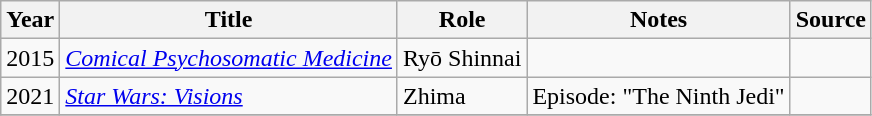<table class="wikitable">
<tr>
<th>Year</th>
<th>Title</th>
<th>Role</th>
<th>Notes</th>
<th>Source</th>
</tr>
<tr>
<td>2015</td>
<td><em><a href='#'>Comical Psychosomatic Medicine</a></em></td>
<td>Ryō Shinnai</td>
<td></td>
<td></td>
</tr>
<tr>
<td>2021</td>
<td><em><a href='#'>Star Wars: Visions</a></em></td>
<td>Zhima</td>
<td>Episode: "The Ninth Jedi"</td>
<td></td>
</tr>
<tr>
</tr>
</table>
